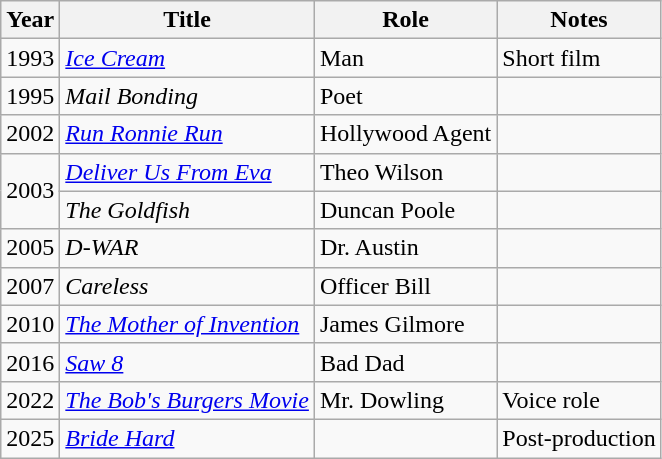<table class="wikitable">
<tr>
<th>Year</th>
<th>Title</th>
<th>Role</th>
<th>Notes</th>
</tr>
<tr>
<td>1993</td>
<td><em><a href='#'>Ice Cream</a></em></td>
<td>Man</td>
<td>Short film</td>
</tr>
<tr>
<td>1995</td>
<td><em>Mail Bonding</em></td>
<td>Poet</td>
<td></td>
</tr>
<tr>
<td>2002</td>
<td><em><a href='#'>Run Ronnie Run</a></em></td>
<td>Hollywood Agent</td>
<td></td>
</tr>
<tr>
<td rowspan=2>2003</td>
<td><em><a href='#'>Deliver Us From Eva</a></em></td>
<td>Theo Wilson</td>
<td></td>
</tr>
<tr>
<td><em>The Goldfish</em></td>
<td>Duncan Poole</td>
<td></td>
</tr>
<tr>
<td>2005</td>
<td><em>D-WAR</em></td>
<td>Dr. Austin</td>
<td></td>
</tr>
<tr>
<td>2007</td>
<td><em>Careless</em></td>
<td>Officer Bill</td>
<td></td>
</tr>
<tr>
<td>2010</td>
<td><em><a href='#'>The Mother of Invention</a></em></td>
<td>James Gilmore</td>
<td></td>
</tr>
<tr>
<td>2016</td>
<td><em><a href='#'>Saw 8</a></em></td>
<td>Bad Dad</td>
<td></td>
</tr>
<tr>
<td>2022</td>
<td><em><a href='#'>The Bob's Burgers Movie</a></em></td>
<td>Mr. Dowling</td>
<td>Voice role</td>
</tr>
<tr>
<td>2025</td>
<td><em><a href='#'>Bride Hard</a></em></td>
<td></td>
<td>Post-production</td>
</tr>
</table>
